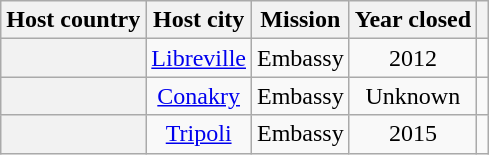<table class="wikitable plainrowheaders" style="text-align:center;">
<tr>
<th scope="col">Host country</th>
<th scope="col">Host city</th>
<th scope="col">Mission</th>
<th scope="col">Year closed</th>
<th scope="col"></th>
</tr>
<tr>
<th scope="row"></th>
<td><a href='#'>Libreville</a></td>
<td>Embassy</td>
<td>2012</td>
<td></td>
</tr>
<tr>
<th scope="row"></th>
<td><a href='#'>Conakry</a></td>
<td>Embassy</td>
<td>Unknown</td>
<td></td>
</tr>
<tr>
<th scope="row"></th>
<td><a href='#'>Tripoli</a></td>
<td>Embassy</td>
<td>2015</td>
<td></td>
</tr>
</table>
